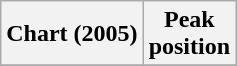<table class="wikitable plainrowheaders" style="text-align:center">
<tr>
<th scope="col">Chart (2005)</th>
<th scope="col">Peak<br>position</th>
</tr>
<tr>
</tr>
</table>
